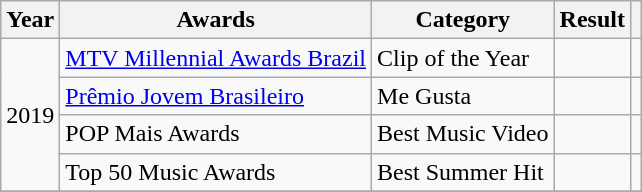<table class="wikitable">
<tr>
<th>Year</th>
<th>Awards</th>
<th>Category</th>
<th>Result</th>
<th></th>
</tr>
<tr>
<td rowspan="4">2019</td>
<td><a href='#'>MTV Millennial Awards Brazil</a></td>
<td>Clip of the Year</td>
<td></td>
<td style="text-align:center;"></td>
</tr>
<tr>
<td><a href='#'>Prêmio Jovem Brasileiro</a></td>
<td>Me Gusta</td>
<td></td>
<td style="text-align:center;"></td>
</tr>
<tr>
<td>POP Mais Awards</td>
<td>Best Music Video</td>
<td></td>
<td style="text-align:center;"></td>
</tr>
<tr>
<td>Top 50 Music Awards</td>
<td>Best Summer Hit</td>
<td></td>
<td style="text-align:center;"></td>
</tr>
<tr>
</tr>
</table>
